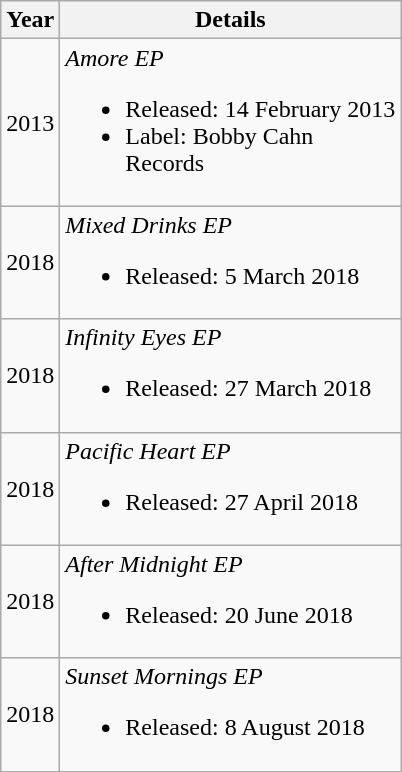<table class="wikitable">
<tr>
<th>Year</th>
<th style="width:220px;">Details</th>
</tr>
<tr>
<td>2013</td>
<td><em>Amore EP</em><br><ul><li>Released: 14 February 2013</li><li>Label: Bobby Cahn Records</li></ul></td>
</tr>
<tr>
<td>2018</td>
<td><em>Mixed Drinks EP</em><br><ul><li>Released: 5 March 2018</li></ul></td>
</tr>
<tr>
<td>2018</td>
<td><em>Infinity Eyes EP</em><br><ul><li>Released: 27 March 2018</li></ul></td>
</tr>
<tr>
<td>2018</td>
<td><em>Pacific Heart EP</em><br><ul><li>Released: 27 April 2018</li></ul></td>
</tr>
<tr>
<td>2018</td>
<td><em>After Midnight EP</em><br><ul><li>Released: 20 June 2018</li></ul></td>
</tr>
<tr>
<td>2018</td>
<td><em>Sunset Mornings EP</em><br><ul><li>Released: 8 August 2018</li></ul></td>
</tr>
</table>
